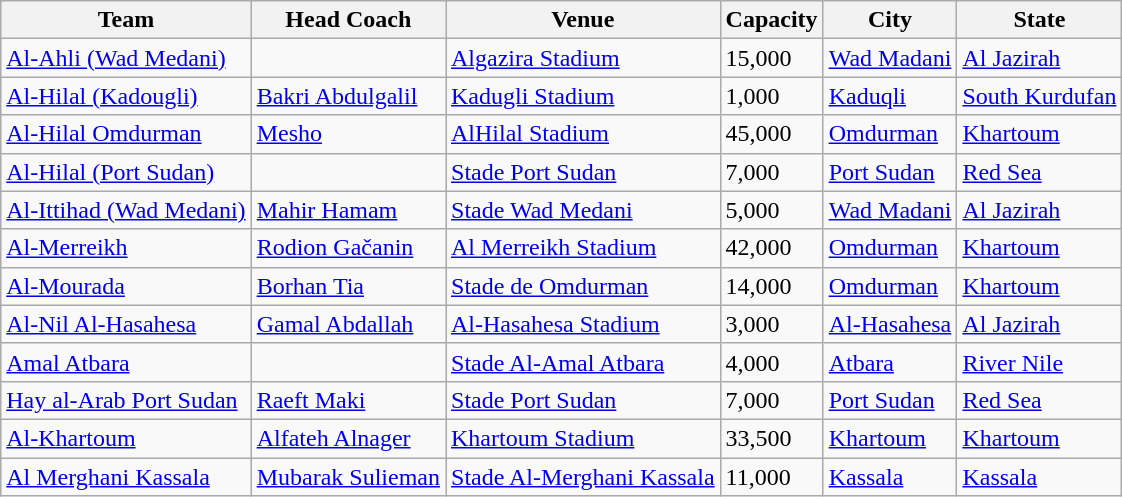<table class="wikitable sortable">
<tr>
<th>Team</th>
<th>Head Coach</th>
<th>Venue</th>
<th>Capacity</th>
<th>City</th>
<th>State</th>
</tr>
<tr valign="top">
<td><a href='#'>Al-Ahli (Wad Medani)</a></td>
<td></td>
<td><a href='#'>Algazira Stadium</a></td>
<td>15,000</td>
<td><a href='#'>Wad Madani</a></td>
<td><a href='#'>Al Jazirah</a></td>
</tr>
<tr valign="top">
<td><a href='#'>Al-Hilal (Kadougli)</a></td>
<td><a href='#'>Bakri Abdulgalil</a></td>
<td><a href='#'>Kadugli Stadium</a></td>
<td>1,000</td>
<td><a href='#'>Kaduqli</a></td>
<td><a href='#'>South Kurdufan</a></td>
</tr>
<tr valign="top">
<td><a href='#'>Al-Hilal Omdurman</a></td>
<td> <a href='#'>Mesho</a></td>
<td><a href='#'>AlHilal Stadium</a></td>
<td>45,000</td>
<td><a href='#'>Omdurman</a></td>
<td><a href='#'>Khartoum</a></td>
</tr>
<tr valign="top">
<td><a href='#'>Al-Hilal (Port Sudan)</a></td>
<td></td>
<td><a href='#'>Stade Port Sudan</a></td>
<td>7,000</td>
<td><a href='#'>Port Sudan</a></td>
<td><a href='#'>Red Sea</a></td>
</tr>
<tr valign="top">
<td><a href='#'>Al-Ittihad (Wad Medani)</a></td>
<td> <a href='#'>Mahir Hamam</a></td>
<td><a href='#'>Stade Wad Medani</a></td>
<td>5,000</td>
<td><a href='#'>Wad Madani</a></td>
<td><a href='#'>Al Jazirah</a></td>
</tr>
<tr valign="top">
<td><a href='#'>Al-Merreikh</a></td>
<td> <a href='#'>Rodion Gačanin</a></td>
<td><a href='#'>Al Merreikh Stadium</a></td>
<td>42,000</td>
<td><a href='#'>Omdurman</a></td>
<td><a href='#'>Khartoum</a></td>
</tr>
<tr valign="top">
<td><a href='#'>Al-Mourada</a></td>
<td><a href='#'>Borhan Tia</a></td>
<td><a href='#'>Stade de Omdurman</a></td>
<td>14,000</td>
<td><a href='#'>Omdurman</a></td>
<td><a href='#'>Khartoum</a></td>
</tr>
<tr valign="top">
<td><a href='#'>Al-Nil Al-Hasahesa</a></td>
<td> <a href='#'>Gamal Abdallah</a></td>
<td><a href='#'>Al-Hasahesa Stadium</a></td>
<td>3,000</td>
<td><a href='#'>Al-Hasahesa</a></td>
<td><a href='#'>Al Jazirah</a></td>
</tr>
<tr valign="top">
<td><a href='#'>Amal Atbara</a></td>
<td></td>
<td><a href='#'>Stade Al-Amal Atbara</a></td>
<td>4,000</td>
<td><a href='#'>Atbara</a></td>
<td><a href='#'>River Nile</a></td>
</tr>
<tr valign="top">
<td><a href='#'>Hay al-Arab Port Sudan</a></td>
<td> <a href='#'>Raeft Maki</a></td>
<td><a href='#'>Stade Port Sudan</a></td>
<td>7,000</td>
<td><a href='#'>Port Sudan</a></td>
<td><a href='#'>Red Sea</a></td>
</tr>
<tr valign="top">
<td><a href='#'>Al-Khartoum</a></td>
<td><a href='#'>Alfateh Alnager</a></td>
<td><a href='#'>Khartoum Stadium</a></td>
<td>33,500</td>
<td><a href='#'>Khartoum</a></td>
<td><a href='#'>Khartoum</a></td>
</tr>
<tr valign="top">
<td><a href='#'>Al Merghani Kassala</a></td>
<td><a href='#'>Mubarak Sulieman</a></td>
<td><a href='#'>Stade Al-Merghani Kassala</a></td>
<td>11,000</td>
<td><a href='#'>Kassala</a></td>
<td><a href='#'>Kassala</a></td>
</tr>
</table>
